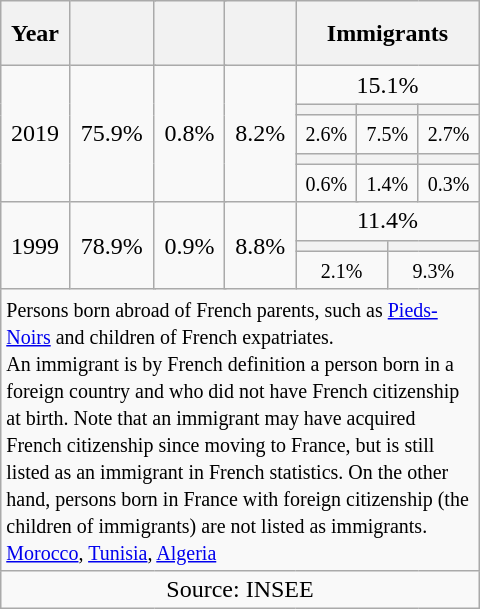<table class="wikitable" width="320px">
<tr>
<th align=center colspan=2>Year</th>
<th align=center colspan=2><br></th>
<th align=center colspan=2><br></th>
<th align=center colspan=2><br><br></th>
<th align=center colspan=6>Immigrants</th>
</tr>
<tr>
<td align=center rowspan=5 colspan=2>2019</td>
<td align=center rowspan=5 colspan=2>75.9%</td>
<td align=center rowspan=5 colspan=2>0.8%</td>
<td align=center rowspan=5 colspan=2>8.2%</td>
<td align=center colspan=6>15.1%</td>
</tr>
<tr>
<th align=center colspan=2><small></small></th>
<th align=center colspan=2><small></small></th>
<th align=center colspan=2><small></small></th>
</tr>
<tr>
<td align=center colspan=2><small>2.6%</small></td>
<td align=center colspan=2><small>7.5%</small></td>
<td align=center colspan=2><small>2.7%</small></td>
</tr>
<tr>
<th align=center colspan=2><small></small></th>
<th align=center colspan=2><small></small></th>
<th align=center colspan=2><small></small></th>
</tr>
<tr>
<td align=center colspan=2><small>0.6%</small></td>
<td align=center colspan=2><small>1.4%</small></td>
<td align=center colspan=2><small>0.3%</small></td>
</tr>
<tr>
<td align=center rowspan=3 colspan=2>1999</td>
<td align=center rowspan=3 colspan=2>78.9%</td>
<td align=center rowspan=3 colspan=2>0.9%</td>
<td align=center rowspan=3 colspan=2>8.8%</td>
<td align=center colspan=6>11.4%</td>
</tr>
<tr>
<th align=center colspan=3><small></small></th>
<th align=center colspan=3><small></small></th>
</tr>
<tr>
<td align=center colspan=3><small>2.1%</small></td>
<td align=center colspan=3><small>9.3%</small></td>
</tr>
<tr>
<td align=left colspan=20><small>Persons born abroad of French parents, such as <a href='#'>Pieds-Noirs</a> and children of French expatriates.</small><br><small>An immigrant is by French definition a person born in a foreign country and who did not have French citizenship at birth. Note that an immigrant may have acquired French citizenship since moving to France, but is still listed as an immigrant in French statistics. On the other hand, persons born in France with foreign citizenship (the children of immigrants) are not listed as immigrants.</small><br><small><a href='#'>Morocco</a>, <a href='#'>Tunisia</a>, <a href='#'>Algeria</a></small></td>
</tr>
<tr>
<td align=center colspan=20>Source: INSEE</td>
</tr>
</table>
